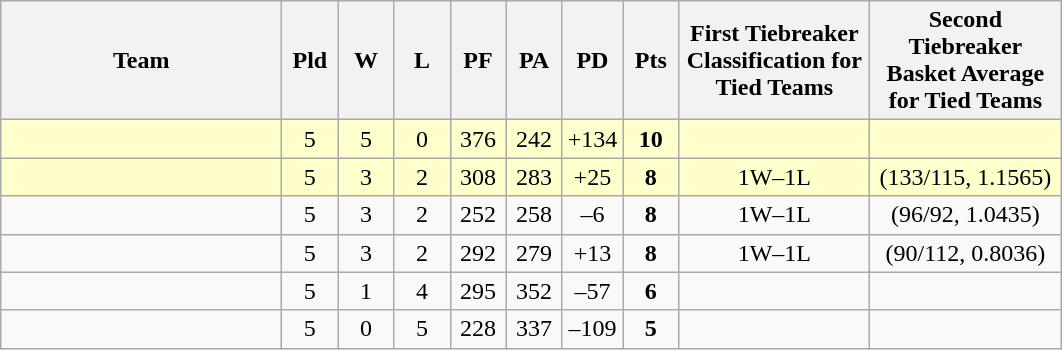<table class=wikitable style="text-align:center">
<tr>
<th width=180>Team</th>
<th width=30>Pld</th>
<th width=30>W</th>
<th width=30>L</th>
<th width=30>PF</th>
<th width=30>PA</th>
<th width=30>PD</th>
<th width=30>Pts</th>
<th width=120>First Tiebreaker <br> Classification for Tied Teams</th>
<th width=120>Second Tiebreaker <br> Basket Average for Tied Teams</th>
</tr>
<tr align=center bgcolor=#ffffcc>
<td align=left></td>
<td>5</td>
<td>5</td>
<td>0</td>
<td>376</td>
<td>242</td>
<td>+134</td>
<td><strong>10</strong></td>
<td></td>
<td></td>
</tr>
<tr align=center bgcolor=#ffffcc>
<td align=left></td>
<td>5</td>
<td>3</td>
<td>2</td>
<td>308</td>
<td>283</td>
<td>+25</td>
<td><strong>8</strong></td>
<td>1W–1L</td>
<td>(133/115, 1.1565)</td>
</tr>
<tr align=center bgcolor=>
<td align=left></td>
<td>5</td>
<td>3</td>
<td>2</td>
<td>252</td>
<td>258</td>
<td>–6</td>
<td><strong>8</strong></td>
<td>1W–1L</td>
<td>(96/92, 1.0435)</td>
</tr>
<tr align=center bgcolor=>
<td align=left></td>
<td>5</td>
<td>3</td>
<td>2</td>
<td>292</td>
<td>279</td>
<td>+13</td>
<td><strong>8</strong></td>
<td>1W–1L</td>
<td>(90/112, 0.8036)</td>
</tr>
<tr align=center bgcolor=>
<td align=left></td>
<td>5</td>
<td>1</td>
<td>4</td>
<td>295</td>
<td>352</td>
<td>–57</td>
<td><strong>6</strong></td>
<td></td>
<td></td>
</tr>
<tr align=center bgcolor=>
<td align=left></td>
<td>5</td>
<td>0</td>
<td>5</td>
<td>228</td>
<td>337</td>
<td>–109</td>
<td><strong>5</strong></td>
<td></td>
<td></td>
</tr>
</table>
